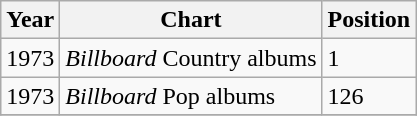<table class="wikitable">
<tr>
<th>Year</th>
<th>Chart</th>
<th>Position</th>
</tr>
<tr>
<td>1973</td>
<td><em>Billboard</em> Country albums</td>
<td>1</td>
</tr>
<tr>
<td>1973</td>
<td><em>Billboard</em> Pop albums</td>
<td>126</td>
</tr>
<tr>
</tr>
</table>
